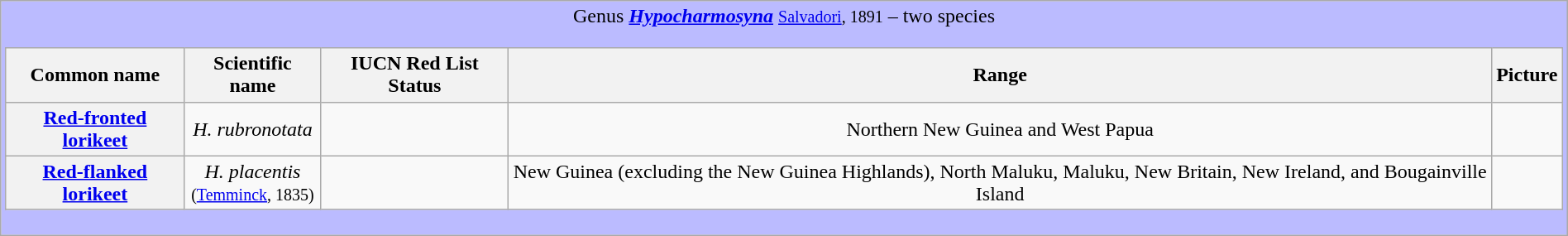<table class="wikitable" style="width:100%;text-align:center">
<tr>
<td colspan="100%" align="center" bgcolor="#BBBBFF">Genus <strong><em><a href='#'>Hypocharmosyna</a></em></strong> <small><a href='#'>Salvadori</a>, 1891</small> – two species<br><table class="wikitable" style="width:100%;text-align:center">
<tr>
<th scope="col">Common name</th>
<th scope="col">Scientific name</th>
<th scope="col">IUCN Red List Status</th>
<th scope="col">Range</th>
<th scope="col">Picture</th>
</tr>
<tr>
<th scope="row"><a href='#'>Red-fronted lorikeet</a></th>
<td><em>H. rubronotata</em></td>
<td></td>
<td>Northern New Guinea and West Papua</td>
<td></td>
</tr>
<tr>
<th scope="row"><a href='#'>Red-flanked lorikeet</a></th>
<td><em>H. placentis</em> <br><small>(<a href='#'>Temminck</a>, 1835)</small></td>
<td></td>
<td>New Guinea (excluding the New Guinea Highlands), North Maluku, Maluku, New Britain, New Ireland, and Bougainville Island</td>
<td></td>
</tr>
</table>
</td>
</tr>
</table>
